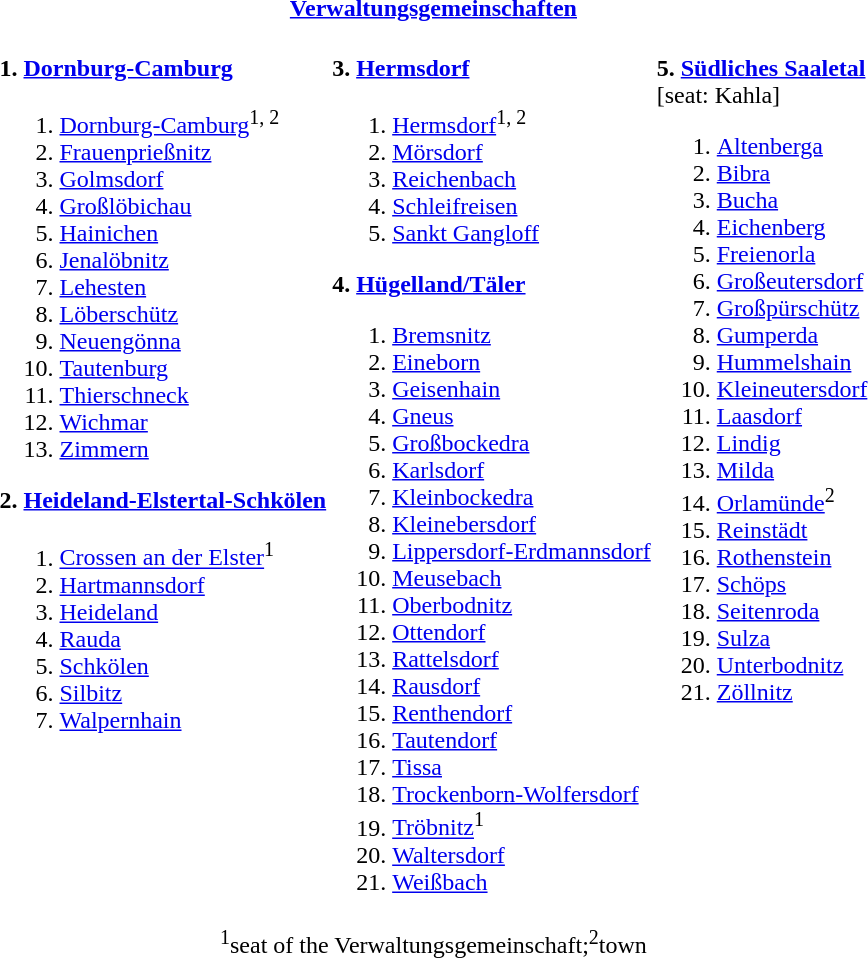<table>
<tr>
<th colspan=3><a href='#'>Verwaltungsgemeinschaften</a></th>
</tr>
<tr valign=top>
<td><br><strong>1. <a href='#'>Dornburg-Camburg</a></strong><ol><li><a href='#'>Dornburg-Camburg</a><sup>1, 2</sup></li><li><a href='#'>Frauenprießnitz</a></li><li><a href='#'>Golmsdorf</a></li><li><a href='#'>Großlöbichau</a></li><li><a href='#'>Hainichen</a></li><li><a href='#'>Jenalöbnitz</a></li><li><a href='#'>Lehesten</a></li><li><a href='#'>Löberschütz</a></li><li><a href='#'>Neuengönna</a></li><li><a href='#'>Tautenburg</a></li><li><a href='#'>Thierschneck</a></li><li><a href='#'>Wichmar</a></li><li><a href='#'>Zimmern</a></li></ol><strong>2. <a href='#'>Heideland-Elstertal-Schkölen</a></strong><ol><li><a href='#'>Crossen an der Elster</a><sup>1</sup></li><li><a href='#'>Hartmannsdorf</a></li><li><a href='#'>Heideland</a></li><li><a href='#'>Rauda</a></li><li><a href='#'>Schkölen</a></li><li><a href='#'>Silbitz</a></li><li><a href='#'>Walpernhain</a></li></ol></td>
<td><br><strong>3. <a href='#'>Hermsdorf</a></strong><ol><li><a href='#'>Hermsdorf</a><sup>1, 2</sup></li><li><a href='#'>Mörsdorf</a></li><li><a href='#'>Reichenbach</a></li><li><a href='#'>Schleifreisen</a></li><li><a href='#'>Sankt Gangloff</a></li></ol><strong>4. <a href='#'>Hügelland/Täler</a></strong><ol><li><a href='#'>Bremsnitz</a></li><li><a href='#'>Eineborn</a></li><li><a href='#'>Geisenhain</a></li><li><a href='#'>Gneus</a></li><li><a href='#'>Großbockedra</a></li><li><a href='#'>Karlsdorf</a></li><li><a href='#'>Kleinbockedra</a></li><li><a href='#'>Kleinebersdorf</a></li><li><a href='#'>Lippersdorf-Erdmannsdorf</a></li><li><a href='#'>Meusebach</a></li><li><a href='#'>Oberbodnitz</a></li><li><a href='#'>Ottendorf</a></li><li><a href='#'>Rattelsdorf</a></li><li><a href='#'>Rausdorf</a></li><li><a href='#'>Renthendorf</a></li><li><a href='#'>Tautendorf</a></li><li><a href='#'>Tissa</a></li><li><a href='#'>Trockenborn-Wolfersdorf</a></li><li><a href='#'>Tröbnitz</a><sup>1</sup></li><li><a href='#'>Waltersdorf</a></li><li><a href='#'>Weißbach</a></li></ol></td>
<td><br><strong>5. <a href='#'>Südliches Saaletal</a></strong><br>[seat: Kahla]<ol><li><a href='#'>Altenberga</a></li><li><a href='#'>Bibra</a></li><li><a href='#'>Bucha</a></li><li><a href='#'>Eichenberg</a></li><li><a href='#'>Freienorla</a></li><li><a href='#'>Großeutersdorf</a></li><li><a href='#'>Großpürschütz</a></li><li><a href='#'>Gumperda</a></li><li><a href='#'>Hummelshain</a></li><li><a href='#'>Kleineutersdorf</a></li><li><a href='#'>Laasdorf</a></li><li><a href='#'>Lindig</a></li><li><a href='#'>Milda</a></li><li><a href='#'>Orlamünde</a><sup>2</sup></li><li><a href='#'>Reinstädt</a></li><li><a href='#'>Rothenstein</a></li><li><a href='#'>Schöps</a></li><li><a href='#'>Seitenroda</a></li><li><a href='#'>Sulza</a></li><li><a href='#'>Unterbodnitz</a></li><li><a href='#'>Zöllnitz</a></li></ol></td>
</tr>
<tr>
<td colspan=3 align=center><sup>1</sup>seat of the Verwaltungsgemeinschaft;<sup>2</sup>town</td>
</tr>
</table>
